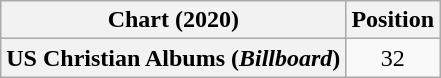<table class="wikitable plainrowheaders" style="text-align:center">
<tr>
<th scope="col">Chart (2020)</th>
<th scope="col">Position</th>
</tr>
<tr>
<th scope="row">US Christian Albums (<em>Billboard</em>)</th>
<td>32</td>
</tr>
</table>
